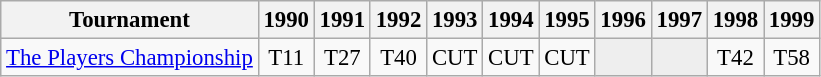<table class="wikitable" style="font-size:95%;text-align:center;">
<tr>
<th>Tournament</th>
<th>1990</th>
<th>1991</th>
<th>1992</th>
<th>1993</th>
<th>1994</th>
<th>1995</th>
<th>1996</th>
<th>1997</th>
<th>1998</th>
<th>1999</th>
</tr>
<tr>
<td align=left><a href='#'>The Players Championship</a></td>
<td>T11</td>
<td>T27</td>
<td>T40</td>
<td>CUT</td>
<td>CUT</td>
<td>CUT</td>
<td style="background:#eeeeee;"></td>
<td style="background:#eeeeee;"></td>
<td>T42</td>
<td>T58</td>
</tr>
</table>
